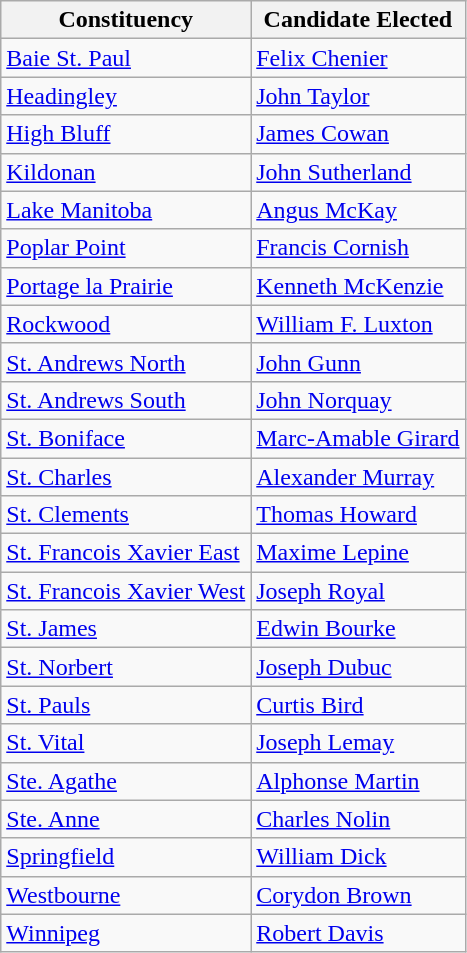<table class="wikitable" border="1">
<tr>
<th>Constituency</th>
<th>Candidate Elected</th>
</tr>
<tr>
<td><a href='#'>Baie St. Paul</a></td>
<td><a href='#'>Felix Chenier</a></td>
</tr>
<tr>
<td><a href='#'>Headingley</a></td>
<td><a href='#'>John Taylor</a></td>
</tr>
<tr>
<td><a href='#'>High Bluff</a></td>
<td><a href='#'>James Cowan</a></td>
</tr>
<tr>
<td><a href='#'>Kildonan</a></td>
<td><a href='#'>John Sutherland</a></td>
</tr>
<tr>
<td><a href='#'>Lake Manitoba</a></td>
<td><a href='#'>Angus McKay</a></td>
</tr>
<tr>
<td><a href='#'>Poplar Point</a></td>
<td><a href='#'>Francis Cornish</a></td>
</tr>
<tr>
<td><a href='#'>Portage la Prairie</a></td>
<td><a href='#'>Kenneth McKenzie</a></td>
</tr>
<tr>
<td><a href='#'>Rockwood</a></td>
<td><a href='#'>William F. Luxton</a></td>
</tr>
<tr>
<td><a href='#'>St. Andrews North</a></td>
<td><a href='#'>John Gunn</a></td>
</tr>
<tr>
<td><a href='#'>St. Andrews South</a></td>
<td><a href='#'>John Norquay</a></td>
</tr>
<tr>
<td><a href='#'>St. Boniface</a></td>
<td><a href='#'>Marc-Amable Girard</a></td>
</tr>
<tr>
<td><a href='#'>St. Charles</a></td>
<td><a href='#'>Alexander Murray</a></td>
</tr>
<tr>
<td><a href='#'>St. Clements</a></td>
<td><a href='#'>Thomas Howard</a></td>
</tr>
<tr>
<td><a href='#'>St. Francois Xavier East</a></td>
<td><a href='#'>Maxime Lepine</a></td>
</tr>
<tr>
<td><a href='#'>St. Francois Xavier West</a></td>
<td><a href='#'>Joseph Royal</a></td>
</tr>
<tr>
<td><a href='#'>St. James</a></td>
<td><a href='#'>Edwin Bourke</a></td>
</tr>
<tr>
<td><a href='#'>St. Norbert</a></td>
<td><a href='#'>Joseph Dubuc</a></td>
</tr>
<tr>
<td><a href='#'>St. Pauls</a></td>
<td><a href='#'>Curtis Bird</a></td>
</tr>
<tr>
<td><a href='#'>St. Vital</a></td>
<td><a href='#'>Joseph Lemay</a></td>
</tr>
<tr>
<td><a href='#'>Ste. Agathe</a></td>
<td><a href='#'>Alphonse Martin</a></td>
</tr>
<tr>
<td><a href='#'>Ste. Anne</a></td>
<td><a href='#'>Charles Nolin</a></td>
</tr>
<tr>
<td><a href='#'>Springfield</a></td>
<td><a href='#'>William Dick</a></td>
</tr>
<tr>
<td><a href='#'>Westbourne</a></td>
<td><a href='#'>Corydon Brown</a></td>
</tr>
<tr>
<td><a href='#'>Winnipeg</a></td>
<td><a href='#'>Robert Davis</a></td>
</tr>
</table>
